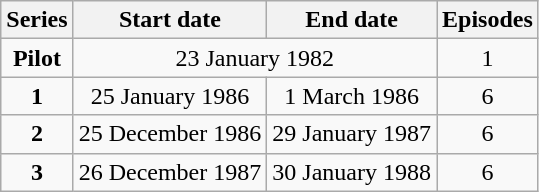<table class="wikitable" style="text-align:center;">
<tr>
<th>Series</th>
<th>Start date</th>
<th>End date</th>
<th>Episodes</th>
</tr>
<tr>
<td><strong>Pilot</strong></td>
<td colspan="2">23 January 1982</td>
<td>1</td>
</tr>
<tr>
<td><strong>1</strong></td>
<td>25 January 1986</td>
<td>1 March 1986</td>
<td>6</td>
</tr>
<tr>
<td><strong>2</strong></td>
<td>25 December 1986</td>
<td>29 January 1987</td>
<td>6</td>
</tr>
<tr>
<td><strong>3</strong></td>
<td>26 December 1987</td>
<td>30 January 1988</td>
<td>6</td>
</tr>
</table>
